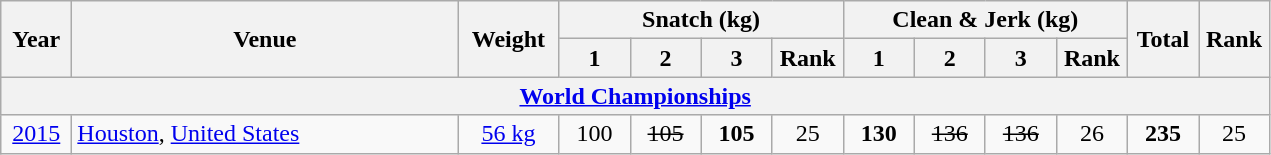<table class = "wikitable" style="text-align:center;">
<tr>
<th rowspan=2 width=40>Year</th>
<th rowspan=2 width=250>Venue</th>
<th rowspan=2 width=60>Weight</th>
<th colspan=4>Snatch (kg)</th>
<th colspan=4>Clean & Jerk (kg)</th>
<th rowspan=2 width=40>Total</th>
<th rowspan=2 width=40>Rank</th>
</tr>
<tr>
<th width=40>1</th>
<th width=40>2</th>
<th width=40>3</th>
<th width=40>Rank</th>
<th width=40>1</th>
<th width=40>2</th>
<th width=40>3</th>
<th width=40>Rank</th>
</tr>
<tr>
<th colspan=13><a href='#'>World Championships</a></th>
</tr>
<tr>
<td><a href='#'>2015</a></td>
<td align=left> <a href='#'>Houston</a>, <a href='#'>United States</a></td>
<td><a href='#'>56 kg</a></td>
<td>100</td>
<td><s>105</s></td>
<td><strong>105</strong></td>
<td>25</td>
<td><strong>130</strong></td>
<td><s>136</s></td>
<td><s>136</s></td>
<td>26</td>
<td><strong>235</strong></td>
<td>25</td>
</tr>
</table>
